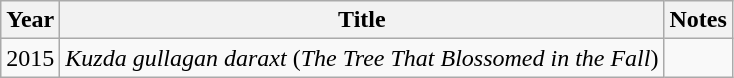<table class = "wikitable sortable">
<tr>
<th>Year</th>
<th>Title</th>
<th>Notes</th>
</tr>
<tr>
<td rowspan=1>2015</td>
<td><em>Kuzda gullagan daraxt</em> (<em>The Tree That Blossomed in the Fall</em>)</td>
<td></td>
</tr>
</table>
